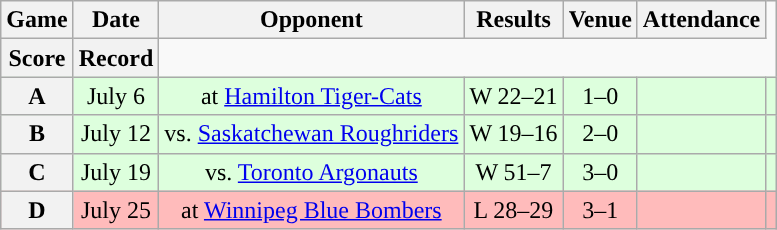<table class="wikitable" style="text-align:center">
<tr>
<th>Game</th>
<th>Date</th>
<th>Opponent</th>
<th>Results</th>
<th>Venue</th>
<th>Attendance</th>
</tr>
<tr>
<th>Score</th>
<th>Record</th>
</tr>
<tr style="background:#ddffdd">
<th>A</th>
<td>July 6</td>
<td>at <a href='#'>Hamilton Tiger-Cats</a></td>
<td>W 22–21</td>
<td>1–0</td>
<td></td>
<td></td>
</tr>
<tr style="background:#ddffdd">
<th>B</th>
<td>July 12</td>
<td>vs. <a href='#'>Saskatchewan Roughriders</a></td>
<td>W 19–16</td>
<td>2–0</td>
<td></td>
<td></td>
</tr>
<tr style="background:#ddffdd">
<th>C</th>
<td>July 19</td>
<td>vs. <a href='#'>Toronto Argonauts</a></td>
<td>W 51–7</td>
<td>3–0</td>
<td></td>
<td></td>
</tr>
<tr style="background:#ffbbbb">
<th>D</th>
<td>July 25</td>
<td>at <a href='#'>Winnipeg Blue Bombers</a></td>
<td>L 28–29</td>
<td>3–1</td>
<td></td>
<td></td>
</tr>
</table>
